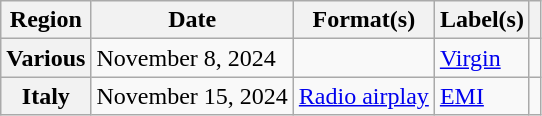<table class="wikitable plainrowheaders">
<tr>
<th scope="col">Region</th>
<th scope="col">Date</th>
<th scope="col">Format(s)</th>
<th scope="col">Label(s)</th>
<th scope="col"></th>
</tr>
<tr>
<th scope="row">Various</th>
<td>November 8, 2024</td>
<td></td>
<td><a href='#'>Virgin</a></td>
<td style="text-align:center"></td>
</tr>
<tr>
<th scope="row">Italy</th>
<td>November 15, 2024</td>
<td><a href='#'>Radio airplay</a></td>
<td><a href='#'>EMI</a></td>
<td style="text-align:center"></td>
</tr>
</table>
